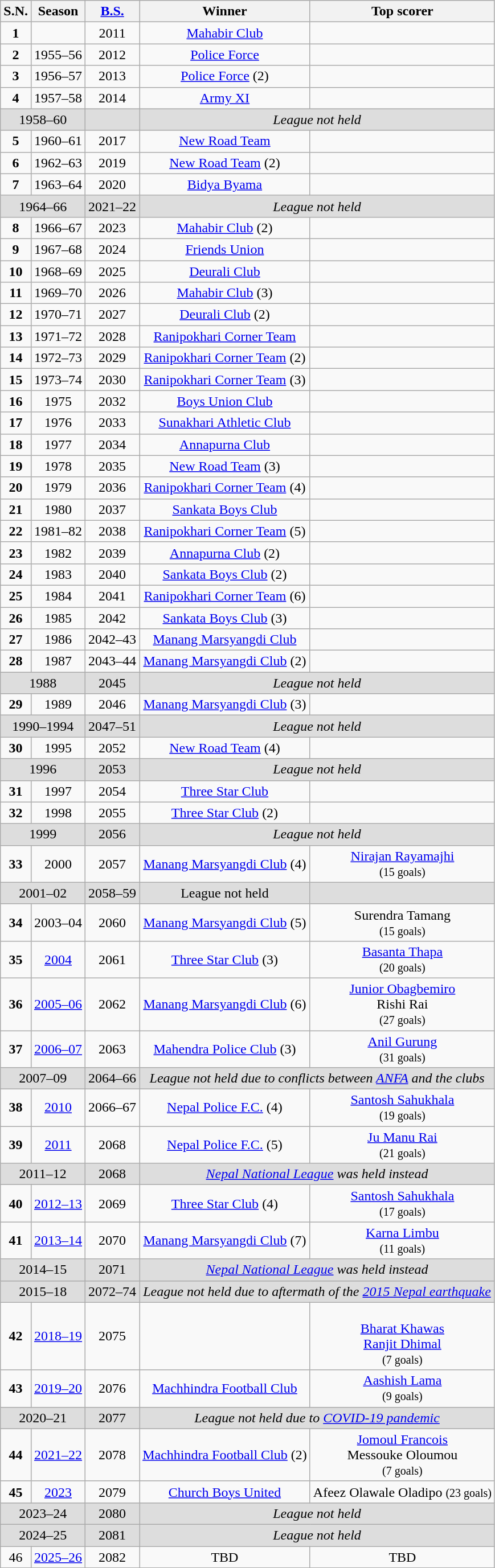<table class="wikitable" style="text-align:center">
<tr>
<th>S.N.</th>
<th>Season</th>
<th><a href='#'>B.S.</a></th>
<th>Winner</th>
<th>Top scorer</th>
</tr>
<tr>
<td><strong>1</strong></td>
<td></td>
<td>2011</td>
<td><a href='#'>Mahabir Club</a></td>
<td></td>
</tr>
<tr>
<td><strong>2</strong></td>
<td>1955–56</td>
<td>2012</td>
<td><a href='#'>Police Force</a></td>
<td></td>
</tr>
<tr>
<td><strong>3</strong></td>
<td>1956–57</td>
<td>2013</td>
<td><a href='#'>Police Force</a> (2)</td>
<td></td>
</tr>
<tr>
<td><strong>4</strong></td>
<td>1957–58</td>
<td>2014</td>
<td><a href='#'>Army XI</a></td>
<td></td>
</tr>
<tr bgcolor="dddddd">
<td colspan="2">1958–60</td>
<td></td>
<td colspan="2"><em>League not held</em></td>
</tr>
<tr>
<td><strong>5</strong></td>
<td>1960–61</td>
<td>2017</td>
<td><a href='#'>New Road Team</a></td>
<td></td>
</tr>
<tr>
<td><strong>6</strong></td>
<td>1962–63</td>
<td>2019</td>
<td><a href='#'>New Road Team</a> (2)</td>
<td></td>
</tr>
<tr>
<td><strong>7</strong></td>
<td>1963–64</td>
<td>2020</td>
<td><a href='#'>Bidya Byama</a></td>
<td></td>
</tr>
<tr bgcolor="dddddd">
<td colspan="2">1964–66</td>
<td>2021–22</td>
<td colspan="2"><em>League not held</em></td>
</tr>
<tr>
<td><strong>8</strong></td>
<td>1966–67</td>
<td>2023</td>
<td><a href='#'>Mahabir Club</a> (2)</td>
<td></td>
</tr>
<tr>
<td><strong>9</strong></td>
<td>1967–68</td>
<td>2024</td>
<td><a href='#'>Friends Union</a></td>
<td></td>
</tr>
<tr>
<td><strong>10</strong></td>
<td>1968–69</td>
<td>2025</td>
<td><a href='#'>Deurali Club</a></td>
<td></td>
</tr>
<tr>
<td><strong>11</strong></td>
<td>1969–70</td>
<td>2026</td>
<td><a href='#'>Mahabir Club</a> (3)</td>
<td></td>
</tr>
<tr>
<td><strong>12</strong></td>
<td>1970–71</td>
<td>2027</td>
<td><a href='#'>Deurali Club</a> (2)</td>
<td></td>
</tr>
<tr>
<td><strong>13</strong></td>
<td>1971–72</td>
<td>2028</td>
<td><a href='#'>Ranipokhari Corner Team</a></td>
<td></td>
</tr>
<tr>
<td><strong>14</strong></td>
<td>1972–73</td>
<td>2029</td>
<td><a href='#'>Ranipokhari Corner Team</a> (2)</td>
<td></td>
</tr>
<tr>
<td><strong>15</strong></td>
<td>1973–74</td>
<td>2030</td>
<td><a href='#'>Ranipokhari Corner Team</a> (3)</td>
<td></td>
</tr>
<tr>
<td><strong>16</strong></td>
<td>1975</td>
<td>2032</td>
<td><a href='#'>Boys Union Club</a></td>
<td></td>
</tr>
<tr>
<td><strong>17</strong></td>
<td>1976</td>
<td>2033</td>
<td><a href='#'>Sunakhari Athletic Club</a></td>
<td></td>
</tr>
<tr>
<td><strong>18</strong></td>
<td>1977</td>
<td>2034</td>
<td><a href='#'>Annapurna Club</a></td>
<td></td>
</tr>
<tr>
<td><strong>19</strong></td>
<td>1978</td>
<td>2035</td>
<td><a href='#'>New Road Team</a> (3)</td>
<td></td>
</tr>
<tr>
<td><strong>20</strong></td>
<td>1979</td>
<td>2036</td>
<td><a href='#'>Ranipokhari Corner Team</a> (4)</td>
<td></td>
</tr>
<tr>
<td><strong>21</strong></td>
<td>1980</td>
<td>2037</td>
<td><a href='#'>Sankata Boys Club</a></td>
<td></td>
</tr>
<tr>
<td><strong>22</strong></td>
<td>1981–82</td>
<td>2038</td>
<td><a href='#'>Ranipokhari Corner Team</a> (5)</td>
<td></td>
</tr>
<tr>
<td><strong>23</strong></td>
<td>1982</td>
<td>2039</td>
<td><a href='#'>Annapurna Club</a> (2)</td>
<td></td>
</tr>
<tr>
<td><strong>24</strong></td>
<td>1983</td>
<td>2040</td>
<td><a href='#'>Sankata Boys Club</a> (2)</td>
<td></td>
</tr>
<tr>
<td><strong>25</strong></td>
<td>1984</td>
<td>2041</td>
<td><a href='#'>Ranipokhari Corner Team</a> (6)</td>
<td></td>
</tr>
<tr>
<td><strong>26</strong></td>
<td>1985</td>
<td>2042</td>
<td><a href='#'>Sankata Boys Club</a> (3)</td>
<td></td>
</tr>
<tr>
<td><strong>27</strong></td>
<td>1986</td>
<td>2042–43</td>
<td><a href='#'>Manang Marsyangdi Club</a></td>
<td></td>
</tr>
<tr>
<td><strong>28</strong></td>
<td>1987</td>
<td>2043–44</td>
<td><a href='#'>Manang Marsyangdi Club</a> (2)</td>
<td></td>
</tr>
<tr bgcolor="dddddd">
<td colspan="2">1988</td>
<td>2045</td>
<td colspan="2"><em>League not held</em></td>
</tr>
<tr>
<td><strong>29</strong></td>
<td>1989</td>
<td>2046</td>
<td><a href='#'>Manang Marsyangdi Club</a> (3)</td>
<td></td>
</tr>
<tr bgcolor="dddddd">
<td colspan="2">1990–1994</td>
<td>2047–51</td>
<td colspan="2"><em>League not held</em></td>
</tr>
<tr>
<td><strong>30</strong></td>
<td>1995</td>
<td>2052</td>
<td><a href='#'>New Road Team</a> (4)</td>
<td></td>
</tr>
<tr bgcolor="dddddd">
<td colspan="2">1996</td>
<td>2053</td>
<td colspan="2"><em>League not held</em></td>
</tr>
<tr>
<td><strong>31</strong></td>
<td>1997</td>
<td>2054</td>
<td><a href='#'>Three Star Club</a></td>
<td></td>
</tr>
<tr>
<td><strong>32</strong></td>
<td>1998</td>
<td>2055</td>
<td><a href='#'>Three Star Club</a> (2)</td>
<td></td>
</tr>
<tr bgcolor="dddddd">
<td colspan="2">1999</td>
<td>2056</td>
<td colspan="2"><em>League not held</em></td>
</tr>
<tr>
<td><strong>33</strong></td>
<td>2000</td>
<td>2057</td>
<td><a href='#'>Manang Marsyangdi Club</a> (4)</td>
<td> <a href='#'>Nirajan Rayamajhi</a><br> <small>(15 goals)</small></td>
</tr>
<tr bgcolor="dddddd">
<td colspan="2">2001–02</td>
<td>2058–59</td>
<td>League not held</td>
<td></td>
</tr>
<tr>
<td><strong>34</strong></td>
<td>2003–04</td>
<td>2060</td>
<td><a href='#'>Manang Marsyangdi Club</a> (5)</td>
<td> Surendra Tamang<br> <small>(15 goals)</small></td>
</tr>
<tr>
<td><strong>35</strong></td>
<td><a href='#'>2004</a></td>
<td>2061</td>
<td><a href='#'>Three Star Club</a> (3)</td>
<td> <a href='#'>Basanta Thapa</a><br> <small>(20 goals)</small></td>
</tr>
<tr>
<td><strong>36</strong></td>
<td><a href='#'>2005–06</a></td>
<td>2062</td>
<td><a href='#'>Manang Marsyangdi Club</a> (6)</td>
<td> <a href='#'>Junior Obagbemiro</a><br> Rishi Rai<br><small>(27 goals)</small></td>
</tr>
<tr>
<td><strong>37</strong></td>
<td><a href='#'>2006–07</a></td>
<td>2063</td>
<td><a href='#'>Mahendra Police Club</a> (3)</td>
<td> <a href='#'>Anil Gurung</a><br> <small>(31 goals)</small></td>
</tr>
<tr bgcolor="dddddd">
<td colspan="2">2007–09</td>
<td>2064–66</td>
<td colspan="2"><em>League not held due to conflicts between <a href='#'>ANFA</a> and the clubs</em></td>
</tr>
<tr>
<td><strong>38</strong></td>
<td><a href='#'>2010</a></td>
<td>2066–67</td>
<td><a href='#'>Nepal Police F.C.</a> (4)</td>
<td> <a href='#'>Santosh Sahukhala</a><br> <small>(19 goals)</small></td>
</tr>
<tr>
<td><strong>39</strong></td>
<td><a href='#'>2011</a></td>
<td>2068</td>
<td><a href='#'>Nepal Police F.C.</a> (5)</td>
<td> <a href='#'>Ju Manu Rai</a><br> <small>(21 goals)</small></td>
</tr>
<tr bgcolor="dddddd">
<td colspan="2">2011–12</td>
<td>2068</td>
<td colspan="2"><em><a href='#'>Nepal National League</a> was held instead</em></td>
</tr>
<tr>
<td><strong>40</strong></td>
<td><a href='#'>2012–13</a></td>
<td>2069</td>
<td><a href='#'>Three Star Club</a> (4)</td>
<td> <a href='#'>Santosh Sahukhala</a><br> <small>(17 goals)</small></td>
</tr>
<tr>
<td><strong>41</strong></td>
<td><a href='#'>2013–14</a></td>
<td>2070</td>
<td><a href='#'>Manang Marsyangdi Club</a> (7)</td>
<td> <a href='#'>Karna Limbu</a><br> <small>(11 goals)</small></td>
</tr>
<tr bgcolor="dddddd">
<td colspan="2">2014–15</td>
<td>2071</td>
<td colspan="2"><em><a href='#'>Nepal National League</a> was held instead</em></td>
</tr>
<tr bgcolor="dddddd">
<td colspan="2">2015–18</td>
<td>2072–74</td>
<td colspan="2"><em>League not held due to aftermath of the <a href='#'>2015 Nepal earthquake</a></em></td>
</tr>
<tr>
<td><strong>42</strong></td>
<td><a href='#'>2018–19</a></td>
<td>2075</td>
<td></td>
<td><br> <a href='#'>Bharat Khawas</a><br> <a href='#'>Ranjit Dhimal</a><br><small>(7 goals)</small></td>
</tr>
<tr>
<td><strong>43</strong></td>
<td><a href='#'>2019–20</a></td>
<td>2076</td>
<td><a href='#'>Machhindra Football Club</a></td>
<td> <a href='#'>Aashish Lama</a><br> <small>(9 goals)</small></td>
</tr>
<tr bgcolor="dddddd">
<td colspan="2">2020–21</td>
<td>2077</td>
<td colspan="2"><em>League not held due to <a href='#'>COVID-19 pandemic</a></em></td>
</tr>
<tr>
<td><strong>44</strong></td>
<td><a href='#'>2021–22</a></td>
<td>2078</td>
<td><a href='#'>Machhindra Football Club</a> (2)</td>
<td> <a href='#'>Jomoul Francois</a><br> Messouke Oloumou<br><small>(7 goals)</small></td>
</tr>
<tr>
<td><strong>45</strong></td>
<td><a href='#'>2023</a></td>
<td>2079</td>
<td><a href='#'>Church Boys United</a></td>
<td> Afeez Olawale Oladipo <small>(23 goals)</small></td>
</tr>
<tr bgcolor="dddddd">
<td colspan="2">2023–24</td>
<td>2080</td>
<td colspan="2"><em>League not held</em></td>
</tr>
<tr bgcolor="dddddd">
<td colspan="2">2024–25</td>
<td>2081</td>
<td colspan="2"><em>League not held</em></td>
</tr>
<tr>
<td>46</td>
<td><a href='#'>2025–26</a></td>
<td>2082</td>
<td>TBD</td>
<td>TBD</td>
</tr>
</table>
